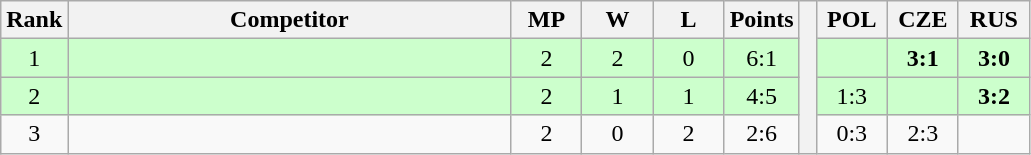<table class="wikitable" style="text-align:center">
<tr>
<th>Rank</th>
<th style="width:18em">Competitor</th>
<th style="width:2.5em">MP</th>
<th style="width:2.5em">W</th>
<th style="width:2.5em">L</th>
<th>Points</th>
<th rowspan="4"> </th>
<th style="width:2.5em">POL</th>
<th style="width:2.5em">CZE</th>
<th style="width:2.5em">RUS</th>
</tr>
<tr style="background:#cfc;">
<td>1</td>
<td style="text-align:left"></td>
<td>2</td>
<td>2</td>
<td>0</td>
<td>6:1</td>
<td></td>
<td><strong>3:1</strong></td>
<td><strong>3:0</strong></td>
</tr>
<tr style="background:#cfc;">
<td>2</td>
<td style="text-align:left"></td>
<td>2</td>
<td>1</td>
<td>1</td>
<td>4:5</td>
<td>1:3</td>
<td></td>
<td><strong>3:2</strong></td>
</tr>
<tr>
<td>3</td>
<td style="text-align:left"></td>
<td>2</td>
<td>0</td>
<td>2</td>
<td>2:6</td>
<td>0:3</td>
<td>2:3</td>
<td></td>
</tr>
</table>
